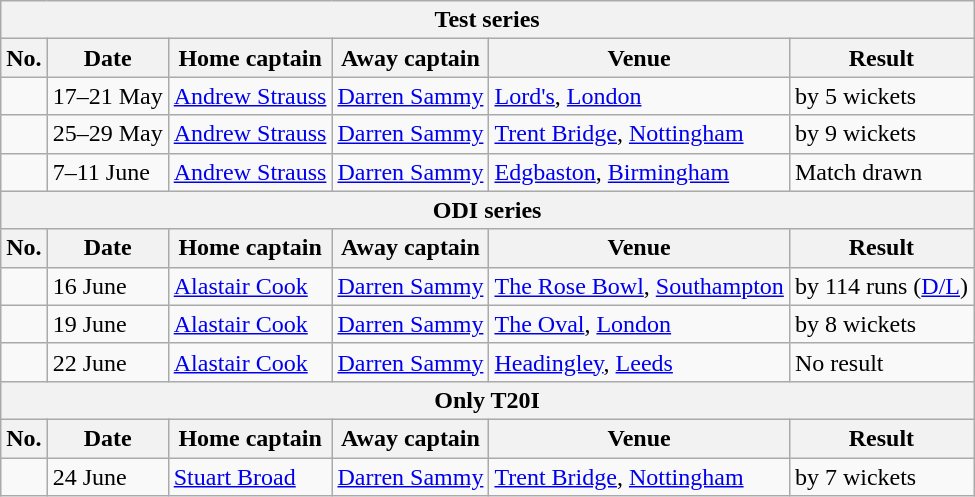<table class="wikitable">
<tr>
<th colspan="9">Test series</th>
</tr>
<tr>
<th>No.</th>
<th>Date</th>
<th>Home captain</th>
<th>Away captain</th>
<th>Venue</th>
<th>Result</th>
</tr>
<tr>
<td></td>
<td>17–21 May</td>
<td><a href='#'>Andrew Strauss</a></td>
<td><a href='#'>Darren Sammy</a></td>
<td><a href='#'>Lord's</a>, <a href='#'>London</a></td>
<td> by 5 wickets</td>
</tr>
<tr>
<td></td>
<td>25–29 May</td>
<td><a href='#'>Andrew Strauss</a></td>
<td><a href='#'>Darren Sammy</a></td>
<td><a href='#'>Trent Bridge</a>, <a href='#'>Nottingham</a></td>
<td> by 9 wickets</td>
</tr>
<tr>
<td></td>
<td>7–11 June</td>
<td><a href='#'>Andrew Strauss</a></td>
<td><a href='#'>Darren Sammy</a></td>
<td><a href='#'>Edgbaston</a>, <a href='#'>Birmingham</a></td>
<td>Match drawn</td>
</tr>
<tr>
<th colspan="9">ODI series</th>
</tr>
<tr>
<th>No.</th>
<th>Date</th>
<th>Home captain</th>
<th>Away captain</th>
<th>Venue</th>
<th>Result</th>
</tr>
<tr>
<td></td>
<td>16 June</td>
<td><a href='#'>Alastair Cook</a></td>
<td><a href='#'>Darren Sammy</a></td>
<td><a href='#'>The Rose Bowl</a>, <a href='#'>Southampton</a></td>
<td> by 114 runs (<a href='#'>D/L</a>)</td>
</tr>
<tr>
<td></td>
<td>19 June</td>
<td><a href='#'>Alastair Cook</a></td>
<td><a href='#'>Darren Sammy</a></td>
<td><a href='#'>The Oval</a>, <a href='#'>London</a></td>
<td> by 8 wickets</td>
</tr>
<tr>
<td></td>
<td>22 June</td>
<td><a href='#'>Alastair Cook</a></td>
<td><a href='#'>Darren Sammy</a></td>
<td><a href='#'>Headingley</a>, <a href='#'>Leeds</a></td>
<td>No result</td>
</tr>
<tr>
<th colspan="9">Only T20I</th>
</tr>
<tr>
<th>No.</th>
<th>Date</th>
<th>Home captain</th>
<th>Away captain</th>
<th>Venue</th>
<th>Result</th>
</tr>
<tr>
<td></td>
<td>24 June</td>
<td><a href='#'>Stuart Broad</a></td>
<td><a href='#'>Darren Sammy</a></td>
<td><a href='#'>Trent Bridge</a>, <a href='#'>Nottingham</a></td>
<td> by 7 wickets</td>
</tr>
</table>
